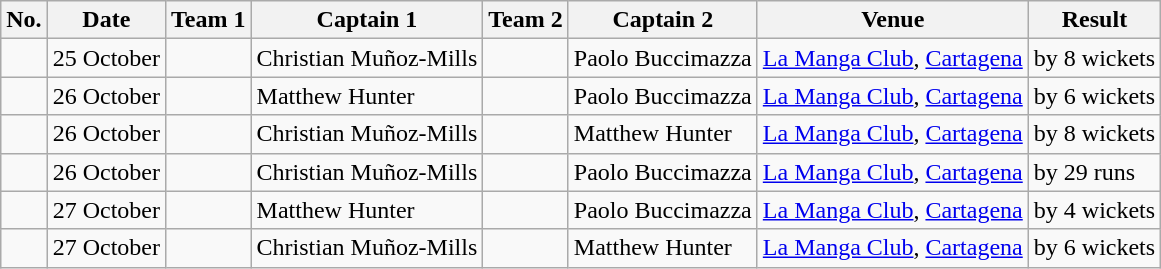<table class="wikitable">
<tr>
<th>No.</th>
<th>Date</th>
<th>Team 1</th>
<th>Captain 1</th>
<th>Team 2</th>
<th>Captain 2</th>
<th>Venue</th>
<th>Result</th>
</tr>
<tr>
<td></td>
<td>25 October</td>
<td></td>
<td>Christian Muñoz-Mills</td>
<td></td>
<td>Paolo Buccimazza</td>
<td><a href='#'>La Manga Club</a>, <a href='#'>Cartagena</a></td>
<td> by 8 wickets</td>
</tr>
<tr>
<td></td>
<td>26 October</td>
<td></td>
<td>Matthew Hunter</td>
<td></td>
<td>Paolo Buccimazza</td>
<td><a href='#'>La Manga Club</a>, <a href='#'>Cartagena</a></td>
<td> by 6 wickets</td>
</tr>
<tr>
<td></td>
<td>26 October</td>
<td></td>
<td>Christian Muñoz-Mills</td>
<td></td>
<td>Matthew Hunter</td>
<td><a href='#'>La Manga Club</a>, <a href='#'>Cartagena</a></td>
<td> by 8 wickets</td>
</tr>
<tr>
<td></td>
<td>26 October</td>
<td></td>
<td>Christian Muñoz-Mills</td>
<td></td>
<td>Paolo Buccimazza</td>
<td><a href='#'>La Manga Club</a>, <a href='#'>Cartagena</a></td>
<td> by 29 runs</td>
</tr>
<tr>
<td></td>
<td>27 October</td>
<td></td>
<td>Matthew Hunter</td>
<td></td>
<td>Paolo Buccimazza</td>
<td><a href='#'>La Manga Club</a>, <a href='#'>Cartagena</a></td>
<td> by 4 wickets</td>
</tr>
<tr>
<td></td>
<td>27 October</td>
<td></td>
<td>Christian Muñoz-Mills</td>
<td></td>
<td>Matthew Hunter</td>
<td><a href='#'>La Manga Club</a>, <a href='#'>Cartagena</a></td>
<td> by 6 wickets</td>
</tr>
</table>
